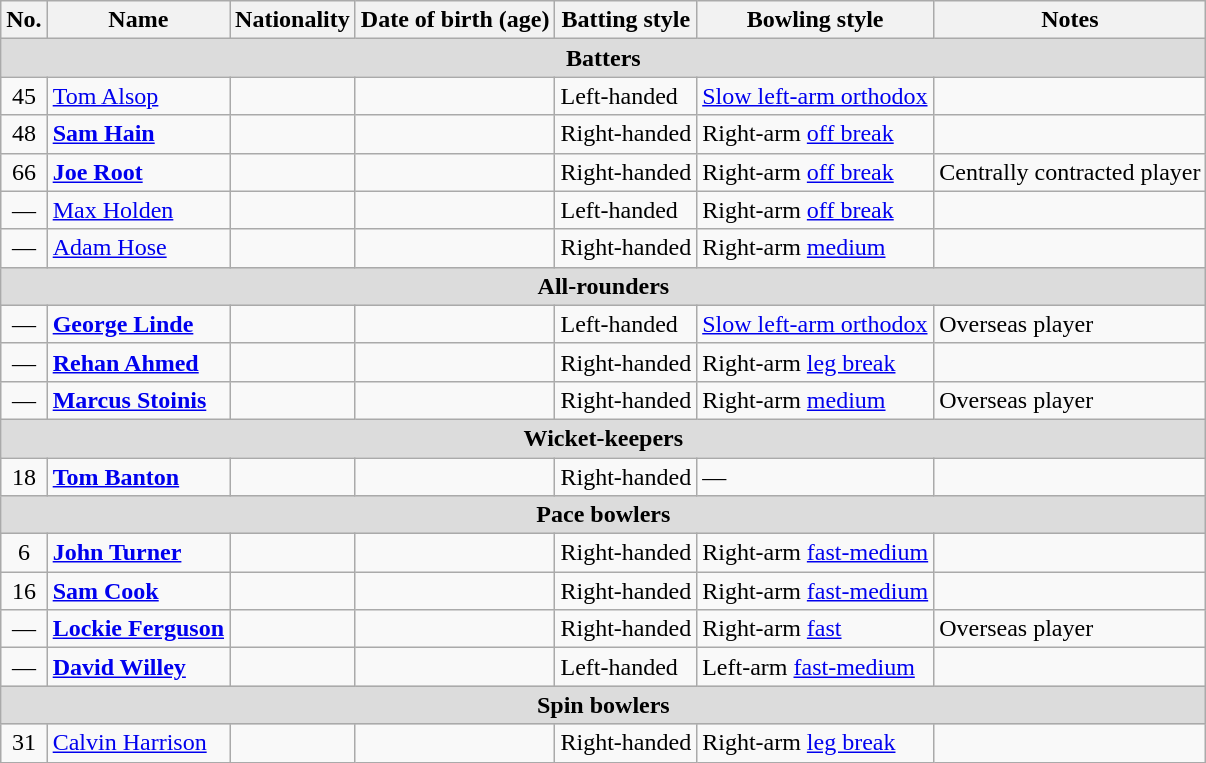<table class="wikitable">
<tr>
<th>No.</th>
<th>Name</th>
<th>Nationality</th>
<th>Date of birth (age)</th>
<th>Batting style</th>
<th>Bowling style</th>
<th>Notes</th>
</tr>
<tr>
<th colspan="7" style="background: #DCDCDC" align=right>Batters</th>
</tr>
<tr>
<td style="text-align:center">45</td>
<td><a href='#'>Tom Alsop</a></td>
<td></td>
<td></td>
<td>Left-handed</td>
<td><a href='#'>Slow left-arm orthodox</a></td>
<td></td>
</tr>
<tr>
<td style="text-align:center">48</td>
<td><strong><a href='#'>Sam Hain</a></strong></td>
<td></td>
<td></td>
<td>Right-handed</td>
<td>Right-arm <a href='#'>off break</a></td>
<td></td>
</tr>
<tr>
<td style="text-align:center">66</td>
<td><strong><a href='#'>Joe Root</a></strong></td>
<td></td>
<td></td>
<td>Right-handed</td>
<td>Right-arm <a href='#'>off break</a></td>
<td>Centrally contracted player</td>
</tr>
<tr>
<td style="text-align:center">—</td>
<td><a href='#'>Max Holden</a></td>
<td></td>
<td></td>
<td>Left-handed</td>
<td>Right-arm <a href='#'>off break</a></td>
<td></td>
</tr>
<tr>
<td style="text-align:center">—</td>
<td><a href='#'>Adam Hose</a></td>
<td></td>
<td></td>
<td>Right-handed</td>
<td>Right-arm <a href='#'>medium</a></td>
<td></td>
</tr>
<tr>
<th colspan="7" style="background: #DCDCDC" align=right>All-rounders</th>
</tr>
<tr>
<td style="text-align:center">—</td>
<td><strong><a href='#'>George Linde</a></strong></td>
<td></td>
<td></td>
<td>Left-handed</td>
<td><a href='#'>Slow left-arm orthodox</a></td>
<td>Overseas player</td>
</tr>
<tr>
<td style="text-align:center">—</td>
<td><strong><a href='#'>Rehan Ahmed</a></strong></td>
<td></td>
<td></td>
<td>Right-handed</td>
<td>Right-arm <a href='#'>leg break</a></td>
<td></td>
</tr>
<tr>
<td style="text-align:center">—</td>
<td><strong><a href='#'>Marcus Stoinis</a></strong></td>
<td></td>
<td></td>
<td>Right-handed</td>
<td>Right-arm <a href='#'>medium</a></td>
<td>Overseas player</td>
</tr>
<tr>
<th colspan="7" style="background: #DCDCDC" align=right>Wicket-keepers</th>
</tr>
<tr>
<td style="text-align:center">18</td>
<td><strong><a href='#'>Tom Banton</a></strong></td>
<td></td>
<td></td>
<td>Right-handed</td>
<td>—</td>
<td></td>
</tr>
<tr>
<th colspan="7" style="background: #DCDCDC" align=right>Pace bowlers</th>
</tr>
<tr>
<td style="text-align:center">6</td>
<td><strong><a href='#'>John Turner</a></strong></td>
<td></td>
<td></td>
<td>Right-handed</td>
<td>Right-arm <a href='#'>fast-medium</a></td>
<td></td>
</tr>
<tr>
<td style="text-align:center">16</td>
<td><strong><a href='#'>Sam Cook</a></strong></td>
<td></td>
<td></td>
<td>Right-handed</td>
<td>Right-arm <a href='#'>fast-medium</a></td>
<td></td>
</tr>
<tr>
<td style="text-align:center">—</td>
<td><strong><a href='#'>Lockie Ferguson</a></strong></td>
<td></td>
<td></td>
<td>Right-handed</td>
<td>Right-arm <a href='#'>fast</a></td>
<td>Overseas player</td>
</tr>
<tr>
<td style="text-align:center">—</td>
<td><strong><a href='#'>David Willey</a></strong></td>
<td></td>
<td></td>
<td>Left-handed</td>
<td>Left-arm <a href='#'>fast-medium</a></td>
<td></td>
</tr>
<tr>
<th colspan="7" style="background: #DCDCDC" align=right>Spin bowlers</th>
</tr>
<tr>
<td style="text-align:center">31</td>
<td><a href='#'>Calvin Harrison</a></td>
<td></td>
<td></td>
<td>Right-handed</td>
<td>Right-arm <a href='#'>leg break</a></td>
<td></td>
</tr>
</table>
